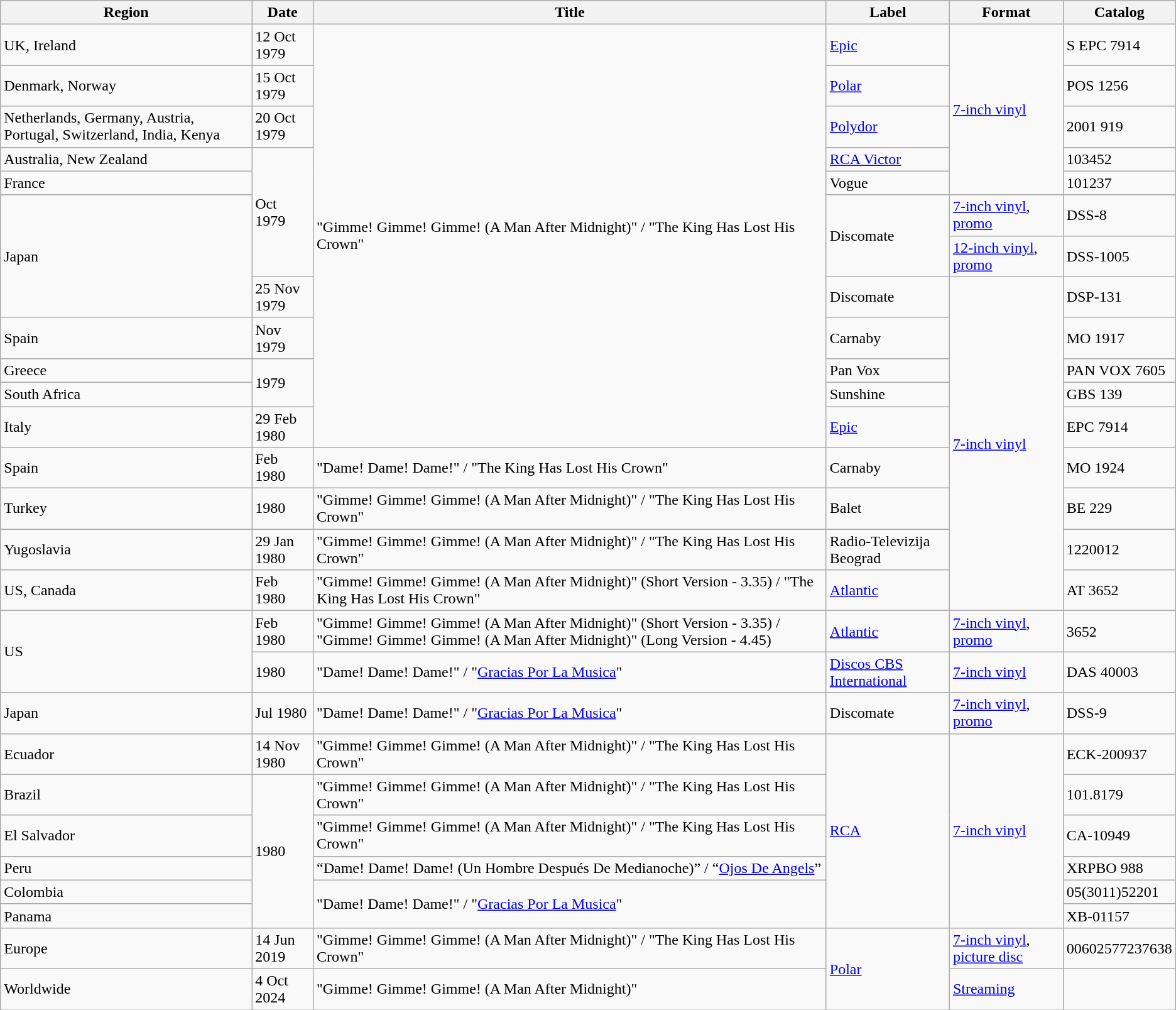<table class="wikitable">
<tr>
<th>Region</th>
<th>Date</th>
<th>Title</th>
<th>Label</th>
<th>Format</th>
<th>Catalog</th>
</tr>
<tr>
<td>UK, Ireland</td>
<td>12 Oct 1979</td>
<td rowspan="12">"Gimme! Gimme! Gimme! (A Man After Midnight)" / "The King Has Lost His Crown"</td>
<td><a href='#'>Epic</a></td>
<td rowspan="5"><a href='#'>7-inch vinyl</a></td>
<td>S EPC 7914</td>
</tr>
<tr>
<td>Denmark, Norway</td>
<td>15 Oct 1979</td>
<td><a href='#'>Polar</a></td>
<td>POS 1256</td>
</tr>
<tr>
<td>Netherlands, Germany, Austria, Portugal, Switzerland, India, Kenya</td>
<td>20 Oct 1979</td>
<td><a href='#'>Polydor</a></td>
<td>2001 919</td>
</tr>
<tr>
<td>Australia, New Zealand</td>
<td rowspan="4">Oct 1979</td>
<td><a href='#'>RCA Victor</a></td>
<td>103452</td>
</tr>
<tr>
<td>France</td>
<td>Vogue</td>
<td>101237</td>
</tr>
<tr>
<td rowspan="3">Japan</td>
<td rowspan="2">Discomate</td>
<td><a href='#'>7-inch vinyl</a>, <a href='#'>promo</a></td>
<td>DSS-8</td>
</tr>
<tr>
<td><a href='#'>12-inch vinyl</a>, <a href='#'>promo</a></td>
<td>DSS-1005</td>
</tr>
<tr>
<td>25 Nov 1979</td>
<td>Discomate</td>
<td rowspan="9"><a href='#'>7-inch vinyl</a></td>
<td>DSP-131</td>
</tr>
<tr>
<td>Spain</td>
<td>Nov 1979</td>
<td>Carnaby</td>
<td>MO 1917</td>
</tr>
<tr>
<td>Greece</td>
<td rowspan="2">1979</td>
<td>Pan Vox</td>
<td>PAN VOX 7605</td>
</tr>
<tr>
<td>South Africa</td>
<td>Sunshine</td>
<td>GBS 139</td>
</tr>
<tr>
<td>Italy</td>
<td>29 Feb 1980</td>
<td><a href='#'>Epic</a></td>
<td>EPC 7914</td>
</tr>
<tr>
<td>Spain</td>
<td>Feb 1980</td>
<td>"Dame! Dame! Dame!" / "The King Has Lost His Crown"</td>
<td>Carnaby</td>
<td>MO 1924</td>
</tr>
<tr>
<td>Turkey</td>
<td>1980</td>
<td>"Gimme! Gimme! Gimme! (A Man After Midnight)" / "The King Has Lost His Crown"</td>
<td>Balet</td>
<td>BE 229</td>
</tr>
<tr>
<td>Yugoslavia</td>
<td>29 Jan 1980</td>
<td>"Gimme! Gimme! Gimme! (A Man After Midnight)" / "The King Has Lost His Crown"</td>
<td>Radio-Televizija Beograd</td>
<td>1220012</td>
</tr>
<tr>
<td>US, Canada</td>
<td>Feb 1980</td>
<td>"Gimme! Gimme! Gimme! (A Man After Midnight)" (Short Version - 3.35) / "The King Has Lost His Crown"</td>
<td><a href='#'>Atlantic</a></td>
<td>AT 3652</td>
</tr>
<tr>
<td rowspan="2">US</td>
<td>Feb 1980</td>
<td>"Gimme! Gimme! Gimme! (A Man After Midnight)" (Short Version - 3.35) / "Gimme! Gimme! Gimme! (A Man After Midnight)" (Long Version - 4.45)</td>
<td><a href='#'>Atlantic</a></td>
<td><a href='#'>7-inch vinyl</a>, <a href='#'>promo</a></td>
<td>3652</td>
</tr>
<tr>
<td>1980</td>
<td>"Dame! Dame! Dame!" / "<a href='#'>Gracias Por La Musica</a>"</td>
<td><a href='#'>Discos CBS International</a></td>
<td><a href='#'>7-inch vinyl</a></td>
<td>DAS 40003</td>
</tr>
<tr>
<td>Japan</td>
<td>Jul 1980</td>
<td>"Dame! Dame! Dame!" / "<a href='#'>Gracias Por La Musica</a>"</td>
<td>Discomate</td>
<td><a href='#'>7-inch vinyl</a>, <a href='#'>promo</a></td>
<td>DSS-9</td>
</tr>
<tr>
<td>Ecuador</td>
<td>14 Nov 1980</td>
<td>"Gimme! Gimme! Gimme! (A Man After Midnight)" / "The King Has Lost His Crown"</td>
<td rowspan="6"><a href='#'>RCA</a></td>
<td rowspan="6"><a href='#'>7-inch vinyl</a></td>
<td>ECK-200937</td>
</tr>
<tr>
<td>Brazil</td>
<td rowspan="5">1980</td>
<td>"Gimme! Gimme! Gimme! (A Man After Midnight)" / "The King Has Lost His Crown"</td>
<td>101.8179</td>
</tr>
<tr>
<td>El Salvador</td>
<td>"Gimme! Gimme! Gimme! (A Man After Midnight)" / "The King Has Lost His Crown"</td>
<td>CA-10949</td>
</tr>
<tr>
<td>Peru</td>
<td>“Dame! Dame! Dame! (Un Hombre Después De Medianoche)” / “<a href='#'>Ojos De Angels</a>”</td>
<td>XRPBO 988</td>
</tr>
<tr>
<td>Colombia</td>
<td rowspan="2">"Dame! Dame! Dame!" / "<a href='#'>Gracias Por La Musica</a>"</td>
<td>05(3011)52201</td>
</tr>
<tr>
<td>Panama</td>
<td>XB-01157</td>
</tr>
<tr>
<td>Europe</td>
<td>14 Jun 2019</td>
<td>"Gimme! Gimme! Gimme! (A Man After Midnight)" / "The King Has Lost His Crown"</td>
<td rowspan="2"><a href='#'>Polar</a></td>
<td><a href='#'>7-inch vinyl</a>, <a href='#'>picture disc</a></td>
<td>00602577237638</td>
</tr>
<tr>
<td>Worldwide</td>
<td>4 Oct 2024</td>
<td>"Gimme! Gimme! Gimme! (A Man After Midnight)"</td>
<td><a href='#'>Streaming</a></td>
<td></td>
</tr>
</table>
